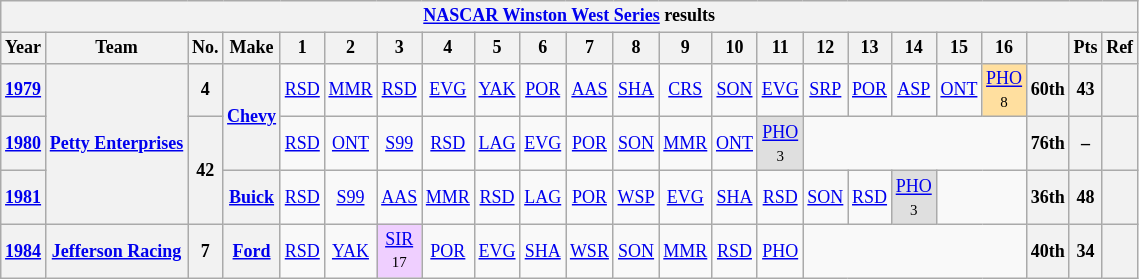<table class="wikitable" style="text-align:center; font-size:75%">
<tr>
<th colspan=27><a href='#'>NASCAR Winston West Series</a> results</th>
</tr>
<tr>
<th>Year</th>
<th>Team</th>
<th>No.</th>
<th>Make</th>
<th>1</th>
<th>2</th>
<th>3</th>
<th>4</th>
<th>5</th>
<th>6</th>
<th>7</th>
<th>8</th>
<th>9</th>
<th>10</th>
<th>11</th>
<th>12</th>
<th>13</th>
<th>14</th>
<th>15</th>
<th>16</th>
<th></th>
<th>Pts</th>
<th>Ref</th>
</tr>
<tr>
<th><a href='#'>1979</a></th>
<th rowspan=3><a href='#'>Petty Enterprises</a></th>
<th>4</th>
<th rowspan=2><a href='#'>Chevy</a></th>
<td><a href='#'>RSD</a></td>
<td><a href='#'>MMR</a></td>
<td><a href='#'>RSD</a></td>
<td><a href='#'>EVG</a></td>
<td><a href='#'>YAK</a></td>
<td><a href='#'>POR</a></td>
<td><a href='#'>AAS</a></td>
<td><a href='#'>SHA</a></td>
<td><a href='#'>CRS</a></td>
<td><a href='#'>SON</a></td>
<td><a href='#'>EVG</a></td>
<td><a href='#'>SRP</a></td>
<td><a href='#'>POR</a></td>
<td><a href='#'>ASP</a></td>
<td><a href='#'>ONT</a></td>
<td style="background:#FFDF9F;"><a href='#'>PHO</a> <br><small>8</small></td>
<th>60th</th>
<th>43</th>
<th></th>
</tr>
<tr>
<th><a href='#'>1980</a></th>
<th rowspan=2>42</th>
<td><a href='#'>RSD</a></td>
<td><a href='#'>ONT</a></td>
<td><a href='#'>S99</a></td>
<td><a href='#'>RSD</a></td>
<td><a href='#'>LAG</a></td>
<td><a href='#'>EVG</a></td>
<td><a href='#'>POR</a></td>
<td><a href='#'>SON</a></td>
<td><a href='#'>MMR</a></td>
<td><a href='#'>ONT</a></td>
<td style="background:#DFDFDF;"><a href='#'>PHO</a> <br><small>3</small></td>
<td colspan=5></td>
<th>76th</th>
<th>–</th>
<th></th>
</tr>
<tr>
<th><a href='#'>1981</a></th>
<th><a href='#'>Buick</a></th>
<td><a href='#'>RSD</a></td>
<td><a href='#'>S99</a></td>
<td><a href='#'>AAS</a></td>
<td><a href='#'>MMR</a></td>
<td><a href='#'>RSD</a></td>
<td><a href='#'>LAG</a></td>
<td><a href='#'>POR</a></td>
<td><a href='#'>WSP</a></td>
<td><a href='#'>EVG</a></td>
<td><a href='#'>SHA</a></td>
<td><a href='#'>RSD</a></td>
<td><a href='#'>SON</a></td>
<td><a href='#'>RSD</a></td>
<td style="background:#DFDFDF;"><a href='#'>PHO</a> <br><small>3</small></td>
<td colspan=2></td>
<th>36th</th>
<th>48</th>
<th></th>
</tr>
<tr>
<th><a href='#'>1984</a></th>
<th><a href='#'>Jefferson Racing</a></th>
<th>7</th>
<th><a href='#'>Ford</a></th>
<td><a href='#'>RSD</a></td>
<td><a href='#'>YAK</a></td>
<td style="background:#EFCFFF;"><a href='#'>SIR</a> <br><small>17</small></td>
<td><a href='#'>POR</a></td>
<td><a href='#'>EVG</a></td>
<td><a href='#'>SHA</a></td>
<td><a href='#'>WSR</a></td>
<td><a href='#'>SON</a></td>
<td><a href='#'>MMR</a></td>
<td><a href='#'>RSD</a></td>
<td><a href='#'>PHO</a></td>
<td colspan=5></td>
<th>40th</th>
<th>34</th>
<th></th>
</tr>
</table>
